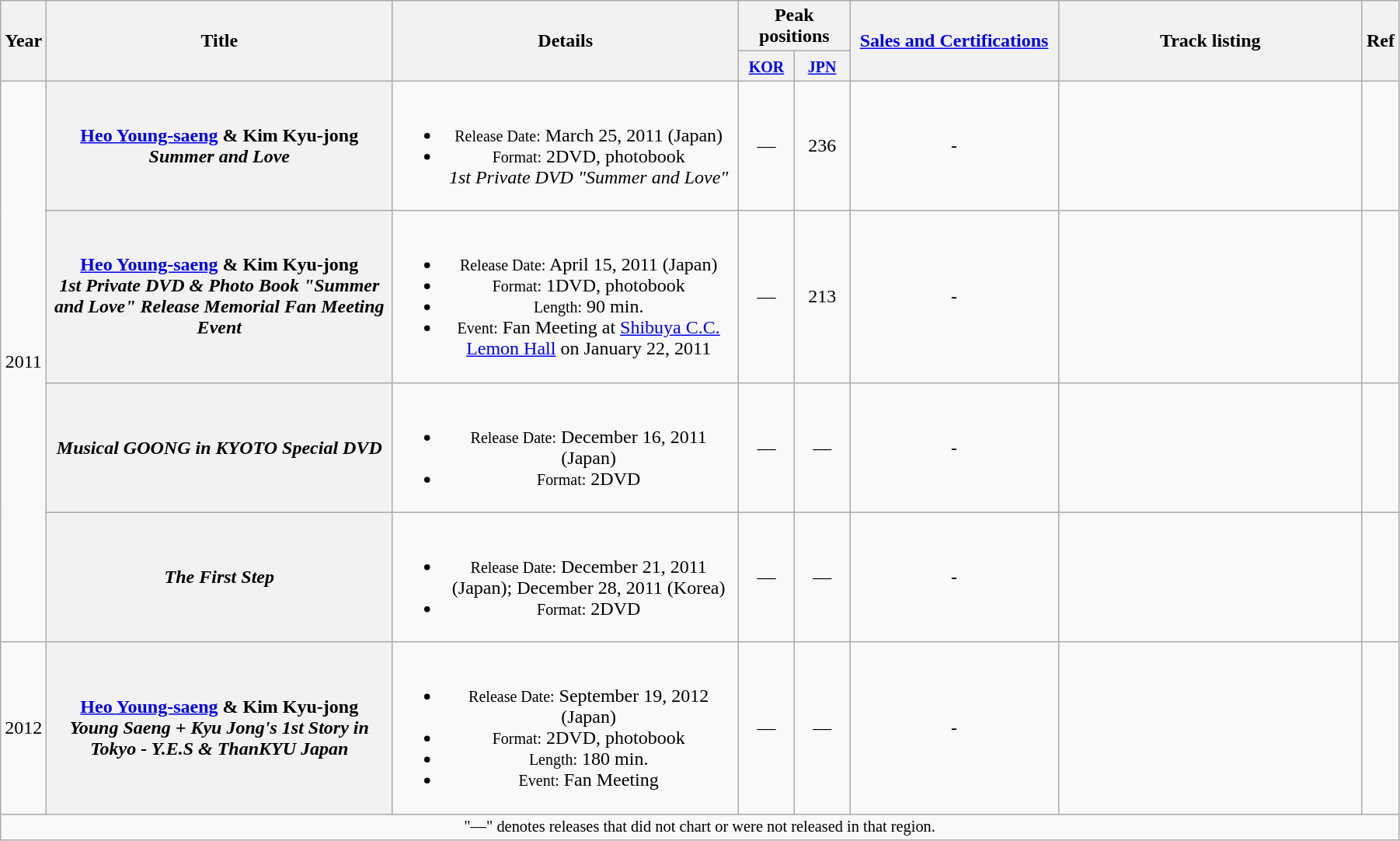<table class="wikitable plainrowheaders" style="width:95%; text-align:center;">
<tr>
<th rowspan=2 width=3%>Year</th>
<th rowspan="2" width=25%>Title</th>
<th rowspan="2" width=25%>Details</th>
<th colspan="2" width=8%>Peak<br>positions</th>
<th rowspan="2" width=15%><a href='#'>Sales and Certifications</a></th>
<th rowspan=2 width=22%>Track listing</th>
<th rowspan=2 width=2%>Ref</th>
</tr>
<tr>
<th style="width:2.5em;"><small><strong><a href='#'>KOR</a></strong><br></small></th>
<th style="width:2.5em;"><small><strong><a href='#'>JPN</a></strong><br></small></th>
</tr>
<tr>
<td rowspan="4">2011</td>
<th scope=row><a href='#'>Heo Young-saeng</a> & Kim Kyu-jong <em>Summer and Love</em></th>
<td><br><ul><li><small>Release Date:</small> March 25, 2011 (Japan)</li><li><small>Format:</small> 2DVD, photobook<br><em>1st Private DVD "Summer and Love"</em></li></ul></td>
<td>—</td>
<td>236</td>
<td>-</td>
<td></td>
<td></td>
</tr>
<tr>
<th scope=row><a href='#'>Heo Young-saeng</a> & Kim Kyu-jong<br><em>1st Private DVD & Photo Book "Summer and Love" Release Memorial Fan Meeting Event</em></th>
<td><br><ul><li><small>Release Date:</small> April 15, 2011 (Japan)</li><li><small>Format:</small> 1DVD, photobook</li><li><small>Length:</small> 90 min.</li><li><small>Event:</small> Fan Meeting at <a href='#'>Shibuya C.C. Lemon Hall</a> on January 22, 2011</li></ul></td>
<td>—</td>
<td>213</td>
<td>-</td>
<td></td>
<td></td>
</tr>
<tr>
<th scope=row><em>Musical GOONG in KYOTO Special DVD</em></th>
<td><br><ul><li><small>Release Date:</small> December 16, 2011 (Japan)</li><li><small>Format:</small> 2DVD</li></ul></td>
<td>—</td>
<td>—</td>
<td>-</td>
<td></td>
<td></td>
</tr>
<tr>
<th scope=row><em>The First Step</em></th>
<td><br><ul><li><small>Release Date:</small> December 21, 2011 (Japan); December 28, 2011 (Korea)</li><li><small>Format:</small> 2DVD</li></ul></td>
<td>—</td>
<td>—</td>
<td>-</td>
<td style="font-size: 85%;"></td>
<td></td>
</tr>
<tr>
<td>2012</td>
<th scope=row><a href='#'>Heo Young-saeng</a> & Kim Kyu-jong<br><em>Young Saeng + Kyu Jong's 1st Story in Tokyo - Y.E.S & ThanKYU Japan</em></th>
<td><br><ul><li><small>Release Date:</small> September 19, 2012 (Japan)</li><li><small>Format:</small> 2DVD, photobook</li><li><small>Length:</small> 180 min.</li><li><small>Event:</small> Fan Meeting</li></ul></td>
<td>—</td>
<td>—</td>
<td>-</td>
<td style="font-size: 85%;"></td>
<td></td>
</tr>
<tr>
<td colspan="8" style="font-size: 85%;">"—" denotes releases that did not chart or were not released in that region.</td>
</tr>
</table>
